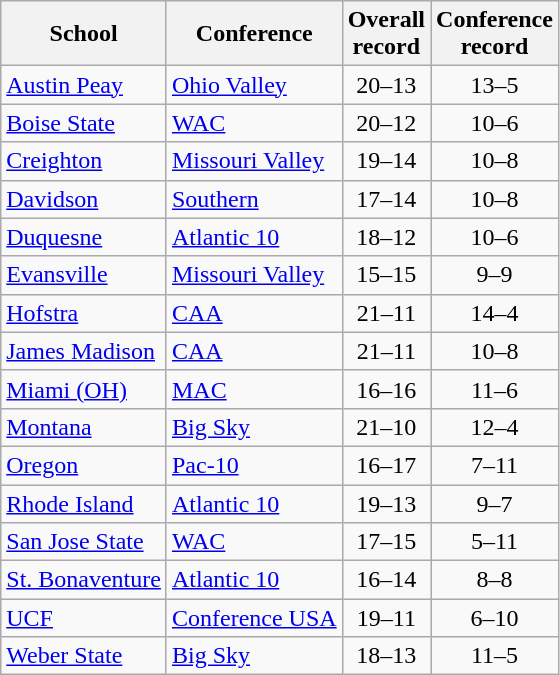<table class="wikitable sortable">
<tr>
<th>School</th>
<th>Conference</th>
<th>Overall<br>record</th>
<th>Conference<br>record</th>
</tr>
<tr>
<td><a href='#'>Austin Peay</a></td>
<td><a href='#'>Ohio Valley</a></td>
<td align=center>20–13</td>
<td align=center>13–5</td>
</tr>
<tr>
<td><a href='#'>Boise State</a></td>
<td><a href='#'>WAC</a></td>
<td align=center>20–12</td>
<td align=center>10–6</td>
</tr>
<tr>
<td><a href='#'>Creighton</a></td>
<td><a href='#'>Missouri Valley</a></td>
<td align=center>19–14</td>
<td align=center>10–8</td>
</tr>
<tr>
<td><a href='#'>Davidson</a></td>
<td><a href='#'>Southern</a></td>
<td align=center>17–14</td>
<td align=center>10–8</td>
</tr>
<tr>
<td><a href='#'>Duquesne</a></td>
<td><a href='#'>Atlantic 10</a></td>
<td align=center>18–12</td>
<td align=center>10–6</td>
</tr>
<tr>
<td><a href='#'>Evansville</a></td>
<td><a href='#'>Missouri Valley</a></td>
<td align=center>15–15</td>
<td align=center>9–9</td>
</tr>
<tr>
<td><a href='#'>Hofstra</a></td>
<td><a href='#'>CAA</a></td>
<td align=center>21–11</td>
<td align=center>14–4</td>
</tr>
<tr>
<td><a href='#'>James Madison</a></td>
<td><a href='#'>CAA</a></td>
<td align=center>21–11</td>
<td align=center>10–8</td>
</tr>
<tr>
<td><a href='#'>Miami (OH)</a></td>
<td><a href='#'>MAC</a></td>
<td align=center>16–16</td>
<td align=center>11–6</td>
</tr>
<tr>
<td><a href='#'>Montana</a></td>
<td><a href='#'>Big Sky</a></td>
<td align=center>21–10</td>
<td align=center>12–4</td>
</tr>
<tr>
<td><a href='#'>Oregon</a></td>
<td><a href='#'>Pac-10</a></td>
<td align=center>16–17</td>
<td align=center>7–11</td>
</tr>
<tr>
<td><a href='#'>Rhode Island</a></td>
<td><a href='#'>Atlantic 10</a></td>
<td align=center>19–13</td>
<td align=center>9–7</td>
</tr>
<tr>
<td><a href='#'>San Jose State</a></td>
<td><a href='#'>WAC</a></td>
<td align=center>17–15</td>
<td align=center>5–11</td>
</tr>
<tr>
<td><a href='#'>St. Bonaventure</a></td>
<td><a href='#'>Atlantic 10</a></td>
<td align=center>16–14</td>
<td align=center>8–8</td>
</tr>
<tr>
<td><a href='#'>UCF</a></td>
<td><a href='#'>Conference USA</a></td>
<td align=center>19–11</td>
<td align=center>6–10</td>
</tr>
<tr>
<td><a href='#'>Weber State</a></td>
<td><a href='#'>Big Sky</a></td>
<td align=center>18–13</td>
<td align=center>11–5</td>
</tr>
</table>
